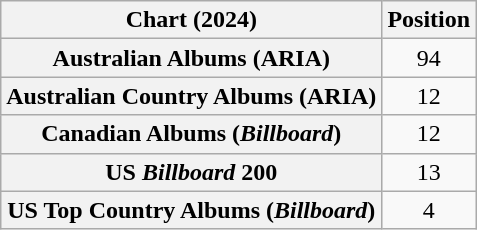<table class="wikitable sortable plainrowheaders" style="text-align:center">
<tr>
<th scope="col">Chart (2024)</th>
<th scope="col">Position</th>
</tr>
<tr>
<th scope="row">Australian Albums (ARIA)</th>
<td>94</td>
</tr>
<tr>
<th scope="row">Australian Country Albums (ARIA)</th>
<td>12</td>
</tr>
<tr>
<th scope="row">Canadian Albums (<em>Billboard</em>)</th>
<td>12</td>
</tr>
<tr>
<th scope="row">US <em>Billboard</em> 200</th>
<td>13</td>
</tr>
<tr>
<th scope="row">US Top Country Albums (<em>Billboard</em>)</th>
<td>4</td>
</tr>
</table>
